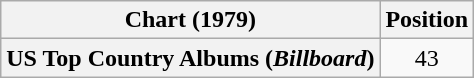<table class="wikitable plainrowheaders" style="text-align:center">
<tr>
<th scope="col">Chart (1979)</th>
<th scope="col">Position</th>
</tr>
<tr>
<th scope="row">US Top Country Albums (<em>Billboard</em>)</th>
<td>43</td>
</tr>
</table>
